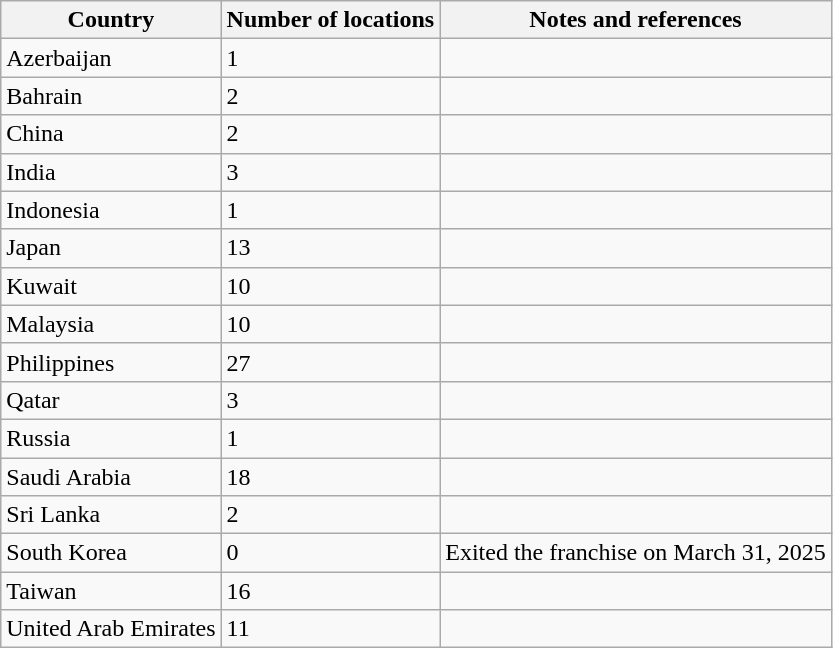<table class="wikitable sortable">
<tr>
<th>Country</th>
<th>Number of locations</th>
<th>Notes and references</th>
</tr>
<tr>
<td>Azerbaijan</td>
<td>1</td>
<td></td>
</tr>
<tr>
<td>Bahrain</td>
<td>2</td>
<td></td>
</tr>
<tr>
<td>China</td>
<td> 2</td>
<td></td>
</tr>
<tr>
<td>India</td>
<td>3</td>
<td></td>
</tr>
<tr>
<td>Indonesia</td>
<td>1</td>
<td></td>
</tr>
<tr>
<td>Japan</td>
<td>13</td>
<td></td>
</tr>
<tr>
<td>Kuwait</td>
<td>10</td>
<td></td>
</tr>
<tr>
<td>Malaysia</td>
<td>10</td>
<td></td>
</tr>
<tr>
<td>Philippines</td>
<td>27</td>
<td></td>
</tr>
<tr>
<td>Qatar</td>
<td>3</td>
<td></td>
</tr>
<tr>
<td>Russia</td>
<td>1</td>
<td></td>
</tr>
<tr>
<td>Saudi Arabia</td>
<td>18</td>
<td></td>
</tr>
<tr>
<td>Sri Lanka</td>
<td>2</td>
<td></td>
</tr>
<tr>
<td>South Korea</td>
<td>0</td>
<td>Exited the franchise on March 31, 2025</td>
</tr>
<tr>
<td>Taiwan</td>
<td>16</td>
<td></td>
</tr>
<tr>
<td>United Arab Emirates</td>
<td>11</td>
<td></td>
</tr>
</table>
